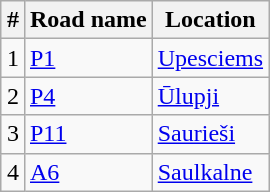<table class="wikitable" style="margin:1em auto;">
<tr>
<th>#</th>
<th>Road name</th>
<th>Location</th>
</tr>
<tr --->
<td>1</td>
<td><a href='#'>P1</a></td>
<td><a href='#'>Upesciems</a></td>
</tr>
<tr --->
<td>2</td>
<td><a href='#'>P4</a></td>
<td><a href='#'>Ūlupji</a></td>
</tr>
<tr --->
<td>3</td>
<td><a href='#'>P11</a></td>
<td><a href='#'>Saurieši</a></td>
</tr>
<tr --->
<td>4</td>
<td><a href='#'>A6</a></td>
<td><a href='#'>Saulkalne</a></td>
</tr>
</table>
